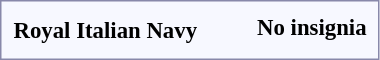<table style="border:1px solid #8888aa; background-color:#f7f8ff; padding:5px; font-size:95%; margin: 0px 12px 12px 0px;">
<tr style="text-align:center;">
<th rowspan=2> Royal Italian Navy</th>
<td colspan=6><br></td>
<td colspan=1><br></td>
<td colspan=1><br></td>
<td colspan=2 rowspan=2></td>
<td colspan=6></td>
<td colspan=6></td>
<td colspan=4 rowspan=2></td>
<td colspan=2></td>
<td colspan=6></td>
<td colspan=2><strong>No insignia</strong></td>
</tr>
<tr style="text-align:center;">
<td colspan=6></td>
<td colspan=1></td>
<td colspan=1></td>
<td colspan=6></td>
<td colspan=6></td>
<td colspan=2></td>
<td colspan=6></td>
<td colspan=2></td>
</tr>
</table>
